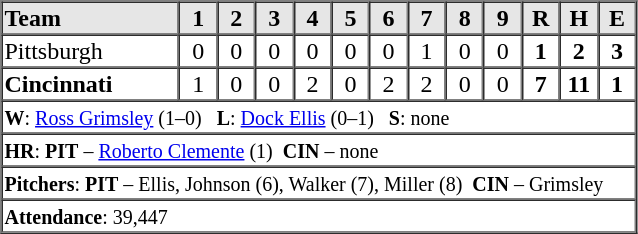<table border=1 cellspacing=0 width=425 style="margin-left:3em;">
<tr style="text-align:center; background-color:#e6e6e6;">
<th align=left width=28%>Team</th>
<th width=6%>1</th>
<th width=6%>2</th>
<th width=6%>3</th>
<th width=6%>4</th>
<th width=6%>5</th>
<th width=6%>6</th>
<th width=6%>7</th>
<th width=6%>8</th>
<th width=6%>9</th>
<th width=6%>R</th>
<th width=6%>H</th>
<th width=6%>E</th>
</tr>
<tr style="text-align:center;">
<td align=left>Pittsburgh</td>
<td>0</td>
<td>0</td>
<td>0</td>
<td>0</td>
<td>0</td>
<td>0</td>
<td>1</td>
<td>0</td>
<td>0</td>
<td><strong>1</strong></td>
<td><strong>2</strong></td>
<td><strong>3</strong></td>
</tr>
<tr style="text-align:center;">
<td align=left><strong>Cincinnati</strong></td>
<td>1</td>
<td>0</td>
<td>0</td>
<td>2</td>
<td>0</td>
<td>2</td>
<td>2</td>
<td>0</td>
<td>0</td>
<td><strong>7</strong></td>
<td><strong>11</strong></td>
<td><strong>1</strong></td>
</tr>
<tr style="text-align:left;">
<td colspan=13><small><strong>W</strong>: <a href='#'>Ross Grimsley</a> (1–0)   <strong>L</strong>: <a href='#'>Dock Ellis</a> (0–1)   <strong>S</strong>: none</small></td>
</tr>
<tr style="text-align:left;">
<td colspan=13><small><strong>HR</strong>: <strong>PIT</strong> – <a href='#'>Roberto Clemente</a> (1)  <strong>CIN</strong> – none</small></td>
</tr>
<tr style="text-align:left;">
<td colspan=13><small><strong>Pitchers</strong>: <strong>PIT</strong> – Ellis, Johnson (6), Walker (7), Miller (8)  <strong>CIN</strong> – Grimsley</small></td>
</tr>
<tr style="text-align:left;">
<td colspan=13><small><strong>Attendance</strong>: 39,447</small></td>
</tr>
</table>
